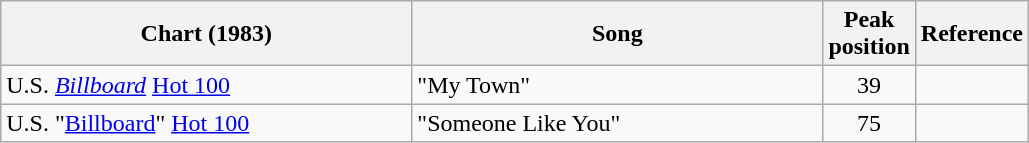<table class="wikitable sortable">
<tr>
<th style="width: 200pt;">Chart (1983)</th>
<th style="width: 200pt;">Song</th>
<th style="width: 40pt;">Peak<br>position</th>
<th style="width: 40pt;">Reference</th>
</tr>
<tr>
<td>U.S. <em><a href='#'>Billboard</a></em> <a href='#'>Hot 100</a></td>
<td>"My Town"</td>
<td align="center">39</td>
<td></td>
</tr>
<tr>
<td>U.S. "<a href='#'>Billboard</a>" <a href='#'>Hot 100</a></td>
<td>"Someone Like You"</td>
<td align="center">75</td>
<td></td>
</tr>
</table>
